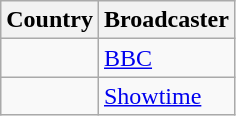<table class="wikitable">
<tr>
<th align=center>Country</th>
<th align=center>Broadcaster</th>
</tr>
<tr>
<td></td>
<td><a href='#'>BBC</a></td>
</tr>
<tr>
<td></td>
<td><a href='#'>Showtime</a></td>
</tr>
</table>
